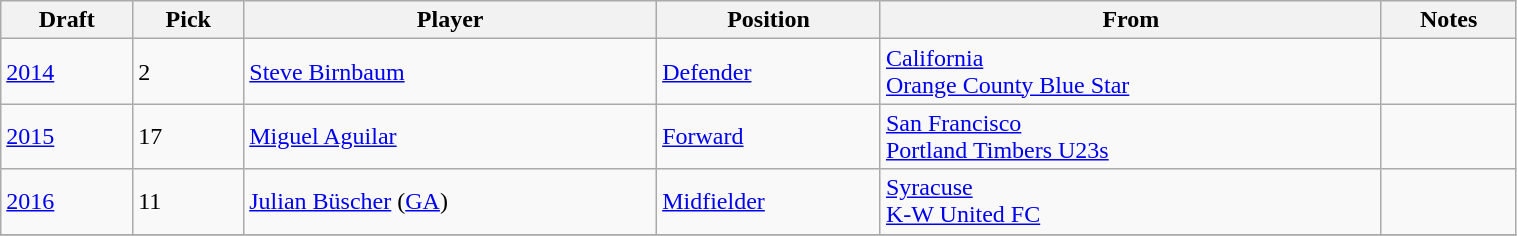<table class="wikitable sortable" style="width:80%">
<tr>
<th>Draft</th>
<th>Pick</th>
<th>Player</th>
<th>Position</th>
<th>From</th>
<th>Notes</th>
</tr>
<tr>
<td><a href='#'>2014</a></td>
<td>2</td>
<td> <a href='#'>Steve Birnbaum</a></td>
<td><a href='#'>Defender</a></td>
<td><a href='#'>California</a><br><a href='#'>Orange County Blue Star</a></td>
<td></td>
</tr>
<tr>
<td><a href='#'>2015</a></td>
<td>17</td>
<td> <a href='#'>Miguel Aguilar</a></td>
<td><a href='#'>Forward</a></td>
<td><a href='#'>San Francisco</a><br><a href='#'>Portland Timbers U23s</a></td>
<td></td>
</tr>
<tr>
<td><a href='#'>2016</a></td>
<td>11</td>
<td> <a href='#'>Julian Büscher</a> (<a href='#'>GA</a>)</td>
<td><a href='#'>Midfielder</a></td>
<td><a href='#'>Syracuse</a><br><a href='#'>K-W United FC</a></td>
<td></td>
</tr>
<tr>
</tr>
</table>
